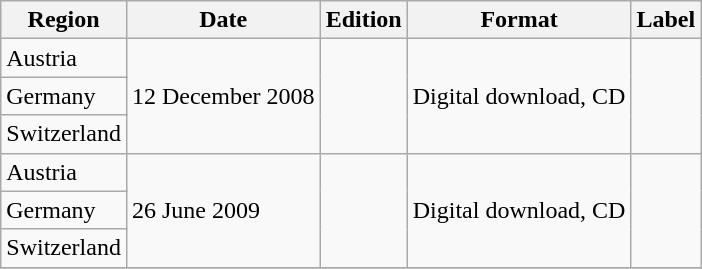<table class="wikitable">
<tr>
<th scope="col">Region</th>
<th scope="col">Date</th>
<th scope="col">Edition</th>
<th scope="col">Format</th>
<th scope="col">Label</th>
</tr>
<tr>
<td>Austria</td>
<td rowspan="3">12 December 2008</td>
<td rowspan="3"></td>
<td rowspan="3">Digital download, CD</td>
<td rowspan="3"></td>
</tr>
<tr>
<td>Germany</td>
</tr>
<tr>
<td>Switzerland</td>
</tr>
<tr>
<td>Austria</td>
<td rowspan="3">26 June 2009</td>
<td rowspan="3"></td>
<td rowspan="3">Digital download, CD</td>
<td rowspan="3"></td>
</tr>
<tr>
<td>Germany</td>
</tr>
<tr>
<td>Switzerland</td>
</tr>
<tr>
</tr>
</table>
